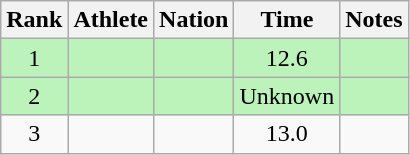<table class="wikitable sortable" style="text-align:center">
<tr>
<th>Rank</th>
<th>Athlete</th>
<th>Nation</th>
<th>Time</th>
<th>Notes</th>
</tr>
<tr style="background:#bbf3bb;">
<td>1</td>
<td align=left></td>
<td align=left></td>
<td>12.6</td>
<td></td>
</tr>
<tr style="background:#bbf3bb;">
<td>2</td>
<td align=left></td>
<td align=left></td>
<td>Unknown</td>
<td></td>
</tr>
<tr>
<td>3</td>
<td align=left></td>
<td align=left></td>
<td>13.0</td>
<td></td>
</tr>
</table>
